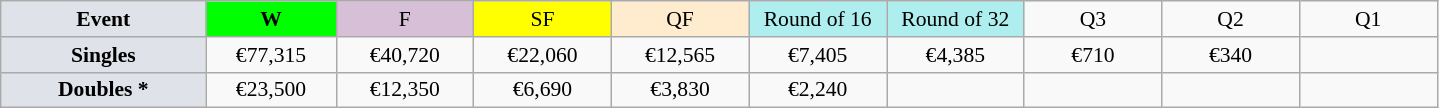<table class=wikitable style=font-size:90%;text-align:center>
<tr>
<td style="width:130px; background:#dfe2e9;"><strong>Event</strong></td>
<td style="width:80px; background:lime;"><strong>W</strong></td>
<td style="width:85px; background:thistle;">F</td>
<td style="width:85px; background:#ff0;">SF</td>
<td style="width:85px; background:#ffebcd;">QF</td>
<td style="width:85px; background:#afeeee;">Round of 16</td>
<td style="width:85px; background:#afeeee;">Round of 32</td>
<td width=85>Q3</td>
<td width=85>Q2</td>
<td width=85>Q1</td>
</tr>
<tr>
<td style="background:#dfe2e9;"><strong>Singles</strong></td>
<td>€77,315</td>
<td>€40,720</td>
<td>€22,060</td>
<td>€12,565</td>
<td>€7,405</td>
<td>€4,385</td>
<td>€710</td>
<td>€340</td>
<td></td>
</tr>
<tr>
<td style="background:#dfe2e9;"><strong>Doubles *</strong></td>
<td>€23,500</td>
<td>€12,350</td>
<td>€6,690</td>
<td>€3,830</td>
<td>€2,240</td>
<td></td>
<td></td>
<td></td>
<td></td>
</tr>
</table>
